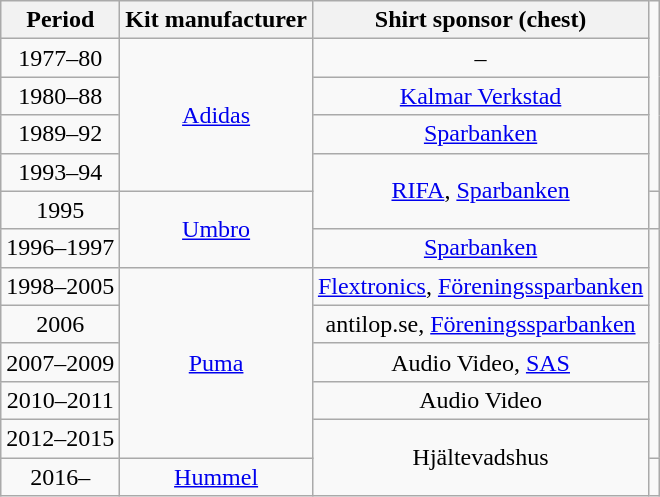<table class="wikitable" style="text-align: center">
<tr>
<th>Period</th>
<th>Kit manufacturer</th>
<th>Shirt sponsor (chest)</th>
</tr>
<tr>
<td>1977–80</td>
<td rowspan=4><a href='#'>Adidas</a></td>
<td>–</td>
</tr>
<tr>
<td>1980–88</td>
<td><a href='#'>Kalmar Verkstad</a></td>
</tr>
<tr>
<td>1989–92</td>
<td><a href='#'>Sparbanken</a></td>
</tr>
<tr>
<td>1993–94</td>
<td rowspan=2><a href='#'>RIFA</a>, <a href='#'>Sparbanken</a></td>
</tr>
<tr>
<td>1995</td>
<td rowspan=2><a href='#'>Umbro</a></td>
<td></td>
</tr>
<tr>
<td>1996–1997</td>
<td><a href='#'>Sparbanken</a></td>
</tr>
<tr>
<td>1998–2005</td>
<td rowspan=5><a href='#'>Puma</a></td>
<td><a href='#'>Flextronics</a>, <a href='#'>Föreningssparbanken</a></td>
</tr>
<tr>
<td>2006</td>
<td>antilop.se, <a href='#'>Föreningssparbanken</a></td>
</tr>
<tr>
<td>2007–2009</td>
<td>Audio Video, <a href='#'>SAS</a></td>
</tr>
<tr>
<td>2010–2011</td>
<td>Audio Video</td>
</tr>
<tr>
<td>2012–2015</td>
<td rowspan=2>Hjältevadshus</td>
</tr>
<tr>
<td>2016–</td>
<td><a href='#'>Hummel</a></td>
<td></td>
</tr>
</table>
